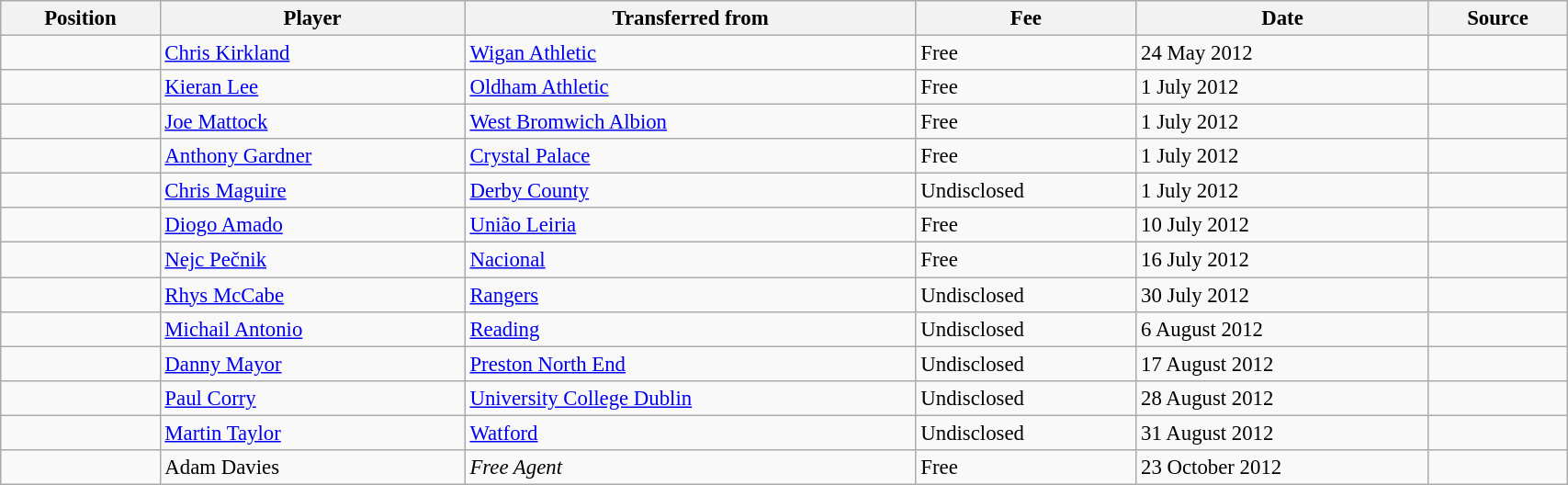<table class="wikitable" style="width:90%; text-align:center; font-size:95%; text-align:left;">
<tr>
<th>Position</th>
<th>Player</th>
<th>Transferred from</th>
<th>Fee</th>
<th>Date</th>
<th>Source</th>
</tr>
<tr>
<td></td>
<td> <a href='#'>Chris Kirkland</a></td>
<td><a href='#'>Wigan Athletic</a></td>
<td>Free</td>
<td>24 May 2012</td>
<td></td>
</tr>
<tr>
<td></td>
<td> <a href='#'>Kieran Lee</a></td>
<td><a href='#'>Oldham Athletic</a></td>
<td>Free</td>
<td>1 July 2012</td>
<td></td>
</tr>
<tr>
<td></td>
<td> <a href='#'>Joe Mattock</a></td>
<td><a href='#'>West Bromwich Albion</a></td>
<td>Free</td>
<td>1 July 2012</td>
<td></td>
</tr>
<tr>
<td></td>
<td> <a href='#'>Anthony Gardner</a></td>
<td><a href='#'>Crystal Palace</a></td>
<td>Free</td>
<td>1 July 2012</td>
<td></td>
</tr>
<tr>
<td></td>
<td> <a href='#'>Chris Maguire</a></td>
<td><a href='#'>Derby County</a></td>
<td>Undisclosed</td>
<td>1 July 2012</td>
<td></td>
</tr>
<tr>
<td></td>
<td> <a href='#'>Diogo Amado</a></td>
<td><a href='#'>União Leiria</a></td>
<td>Free</td>
<td>10 July 2012</td>
<td></td>
</tr>
<tr>
<td></td>
<td> <a href='#'>Nejc Pečnik</a></td>
<td><a href='#'>Nacional</a></td>
<td>Free</td>
<td>16 July 2012</td>
<td></td>
</tr>
<tr>
<td></td>
<td> <a href='#'>Rhys McCabe</a></td>
<td><a href='#'>Rangers</a></td>
<td>Undisclosed</td>
<td>30 July 2012</td>
<td></td>
</tr>
<tr>
<td></td>
<td> <a href='#'>Michail Antonio</a></td>
<td><a href='#'>Reading</a></td>
<td>Undisclosed</td>
<td>6 August 2012</td>
<td></td>
</tr>
<tr>
<td></td>
<td> <a href='#'>Danny Mayor</a></td>
<td><a href='#'>Preston North End</a></td>
<td>Undisclosed</td>
<td>17 August 2012</td>
<td></td>
</tr>
<tr>
<td></td>
<td> <a href='#'>Paul Corry</a></td>
<td><a href='#'>University College Dublin</a></td>
<td>Undisclosed</td>
<td>28 August 2012</td>
<td></td>
</tr>
<tr>
<td></td>
<td> <a href='#'>Martin Taylor</a></td>
<td><a href='#'>Watford</a></td>
<td>Undisclosed</td>
<td>31 August 2012</td>
<td></td>
</tr>
<tr>
<td></td>
<td> Adam Davies</td>
<td><em>Free Agent</em></td>
<td>Free</td>
<td>23 October 2012</td>
<td></td>
</tr>
</table>
